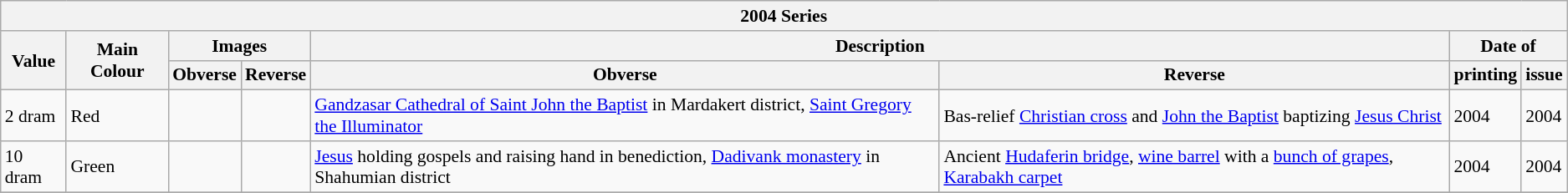<table class="wikitable" style="font-size: 90%">
<tr>
<th colspan="9">2004 Series</th>
</tr>
<tr>
<th rowspan="2">Value</th>
<th rowspan="2">Main Colour</th>
<th colspan="2">Images</th>
<th colspan="2">Description</th>
<th colspan="2">Date of</th>
</tr>
<tr>
<th>Obverse</th>
<th>Reverse</th>
<th>Obverse</th>
<th>Reverse</th>
<th>printing</th>
<th>issue</th>
</tr>
<tr>
<td>2 dram</td>
<td>Red</td>
<td></td>
<td></td>
<td><a href='#'>Gandzasar Cathedral of Saint John the Baptist</a> in Mardakert district, <a href='#'>Saint Gregory the Illuminator</a></td>
<td>Bas-relief <a href='#'>Christian cross</a> and <a href='#'>John the Baptist</a> baptizing <a href='#'>Jesus Christ</a></td>
<td>2004</td>
<td>2004</td>
</tr>
<tr>
<td>10 dram</td>
<td>Green</td>
<td></td>
<td></td>
<td><a href='#'>Jesus</a> holding gospels and raising hand in benediction, <a href='#'>Dadivank monastery</a> in Shahumian district</td>
<td>Ancient <a href='#'>Hudaferin bridge</a>, <a href='#'>wine barrel</a> with a <a href='#'>bunch of grapes</a>, <a href='#'>Karabakh carpet</a></td>
<td>2004</td>
<td>2004</td>
</tr>
<tr>
</tr>
</table>
